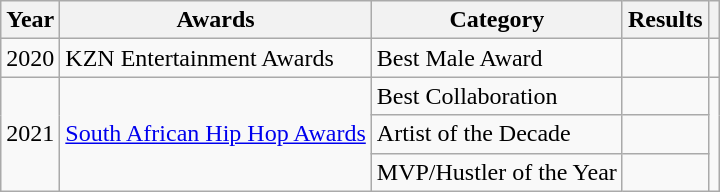<table class="wikitable">
<tr>
<th>Year</th>
<th>Awards</th>
<th>Category</th>
<th>Results</th>
<th></th>
</tr>
<tr>
<td>2020</td>
<td>KZN Entertainment Awards</td>
<td>Best Male Award</td>
<td></td>
<td></td>
</tr>
<tr>
<td rowspan="3">2021</td>
<td rowspan="3"><a href='#'>South African Hip Hop Awards</a></td>
<td>Best Collaboration</td>
<td></td>
<td rowspan="3"></td>
</tr>
<tr>
<td>Artist of the Decade</td>
<td></td>
</tr>
<tr>
<td>MVP/Hustler of the Year</td>
<td></td>
</tr>
</table>
